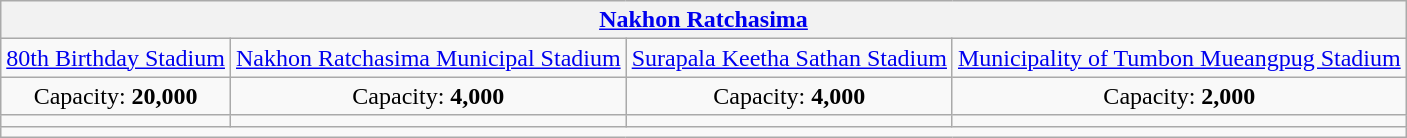<table class="wikitable" style="text-align:center">
<tr>
<th colspan="4"><a href='#'>Nakhon Ratchasima</a></th>
</tr>
<tr>
<td><a href='#'>80th Birthday Stadium</a></td>
<td><a href='#'>Nakhon Ratchasima Municipal Stadium</a></td>
<td><a href='#'>Surapala Keetha Sathan Stadium</a></td>
<td><a href='#'>Municipality of Tumbon Mueangpug Stadium</a></td>
</tr>
<tr>
<td>Capacity: <strong>20,000</strong></td>
<td>Capacity: <strong>4,000</strong></td>
<td>Capacity: <strong>4,000</strong></td>
<td>Capacity: <strong>2,000</strong></td>
</tr>
<tr>
<td></td>
<td></td>
<td></td>
<td></td>
</tr>
<tr>
<td rowspan=2 colspan=4></td>
</tr>
</table>
